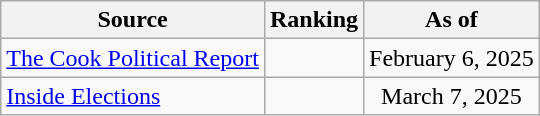<table class="wikitable" style="text-align:center">
<tr>
<th>Source</th>
<th>Ranking</th>
<th>As of</th>
</tr>
<tr>
<td align=left><a href='#'>The Cook Political Report</a></td>
<td></td>
<td>February 6, 2025</td>
</tr>
<tr>
<td align=left><a href='#'>Inside Elections</a></td>
<td></td>
<td>March 7, 2025</td>
</tr>
</table>
